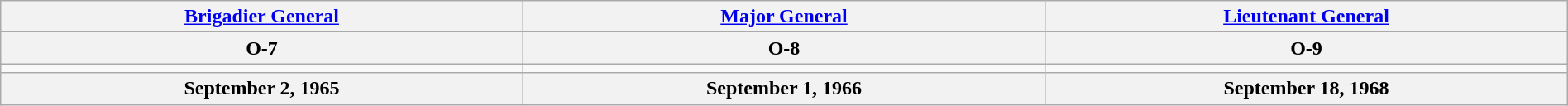<table class="wikitable"  style=" margin:auto; width:100%;">
<tr>
<th><a href='#'>Brigadier General</a></th>
<th><a href='#'>Major General</a></th>
<th><a href='#'>Lieutenant General</a></th>
</tr>
<tr>
<th>O-7</th>
<th>O-8</th>
<th>O-9</th>
</tr>
<tr>
<td style="text-align:center; width:16%;"></td>
<td style="text-align:center; width:16%;"></td>
<td style="text-align:center; width:16%;"></td>
</tr>
<tr>
<th>September 2, 1965</th>
<th>September 1, 1966</th>
<th>September 18, 1968</th>
</tr>
</table>
